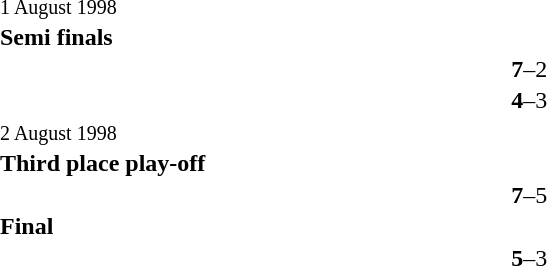<table width=100% cellspacing=1>
<tr>
<th width=22%></th>
<th width=12%></th>
<th></th>
</tr>
<tr>
<td><small>1 August 1998</small></td>
</tr>
<tr>
<td><strong>Semi finals</strong></td>
</tr>
<tr>
<td align=right><strong></strong></td>
<td align=center><strong>7</strong>–2</td>
<td></td>
</tr>
<tr>
<td align=right><strong></strong></td>
<td align=center><strong>4</strong>–3</td>
<td></td>
</tr>
<tr>
<td><small>2 August 1998</small></td>
</tr>
<tr>
<td><strong>Third place play-off</strong></td>
</tr>
<tr>
<td align=right><strong></strong></td>
<td align=center><strong>7</strong>–5</td>
<td></td>
</tr>
<tr>
<td><strong>Final</strong></td>
</tr>
<tr>
<td align=right><strong></strong></td>
<td align=center><strong>5</strong>–3</td>
<td></td>
</tr>
</table>
